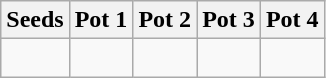<table class="wikitable">
<tr>
<th>Seeds</th>
<th>Pot 1</th>
<th>Pot 2</th>
<th>Pot 3</th>
<th>Pot 4</th>
</tr>
<tr>
<td> <br> </td>
<td><br></td>
<td><br></td>
<td><br></td>
<td><br></td>
</tr>
</table>
